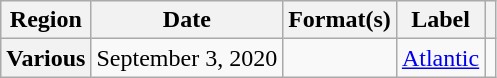<table class="wikitable plainrowheaders">
<tr>
<th scope="col">Region</th>
<th scope="col">Date</th>
<th scope="col">Format(s)</th>
<th scope="col">Label</th>
<th scope="col"></th>
</tr>
<tr>
<th scope="row">Various</th>
<td>September 3, 2020</td>
<td></td>
<td><a href='#'>Atlantic</a></td>
<td style="text-align:center;"></td>
</tr>
</table>
